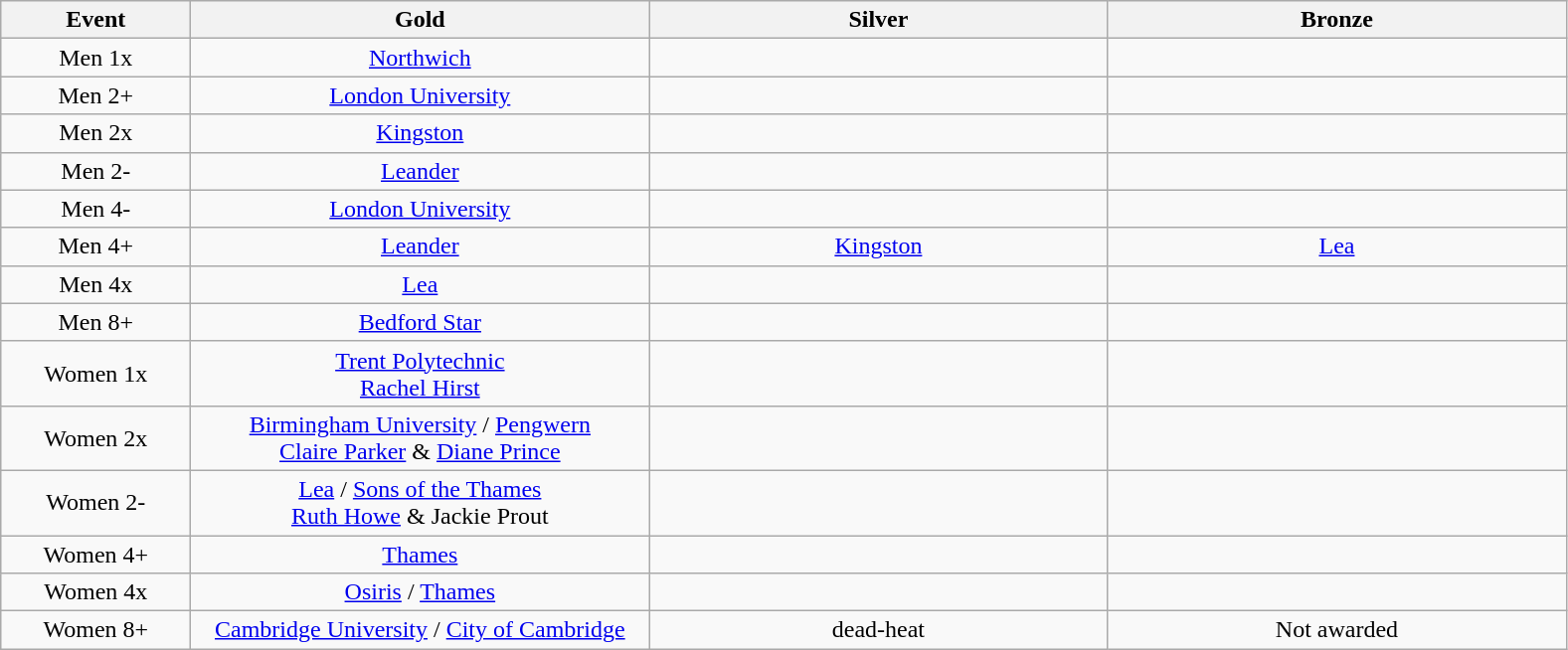<table class="wikitable" style="text-align:center">
<tr>
<th width=120>Event</th>
<th width=300>Gold</th>
<th width=300>Silver</th>
<th width=300>Bronze</th>
</tr>
<tr>
<td>Men 1x</td>
<td><a href='#'>Northwich</a></td>
<td></td>
<td></td>
</tr>
<tr>
<td>Men 2+</td>
<td><a href='#'>London University</a></td>
<td></td>
<td></td>
</tr>
<tr>
<td>Men 2x</td>
<td><a href='#'>Kingston</a></td>
<td></td>
<td></td>
</tr>
<tr>
<td>Men 2-</td>
<td><a href='#'>Leander</a></td>
<td></td>
<td></td>
</tr>
<tr>
<td>Men 4-</td>
<td><a href='#'>London University</a></td>
<td></td>
<td></td>
</tr>
<tr>
<td>Men 4+</td>
<td><a href='#'>Leander</a></td>
<td><a href='#'>Kingston</a></td>
<td><a href='#'>Lea</a></td>
</tr>
<tr>
<td>Men 4x</td>
<td><a href='#'>Lea</a></td>
<td></td>
<td></td>
</tr>
<tr>
<td>Men 8+</td>
<td><a href='#'>Bedford Star</a></td>
<td></td>
<td></td>
</tr>
<tr>
<td>Women 1x</td>
<td><a href='#'>Trent Polytechnic</a><br><a href='#'>Rachel Hirst</a></td>
<td></td>
<td></td>
</tr>
<tr>
<td>Women 2x</td>
<td><a href='#'>Birmingham University</a> / <a href='#'>Pengwern</a><br> <a href='#'>Claire Parker</a> & <a href='#'>Diane Prince</a></td>
<td></td>
<td></td>
</tr>
<tr>
<td>Women 2-</td>
<td><a href='#'>Lea</a> / <a href='#'>Sons of the Thames</a><br><a href='#'>Ruth Howe</a> & Jackie Prout</td>
<td></td>
<td></td>
</tr>
<tr>
<td>Women 4+</td>
<td><a href='#'>Thames</a></td>
<td></td>
<td></td>
</tr>
<tr>
<td>Women 4x</td>
<td><a href='#'>Osiris</a> / <a href='#'>Thames</a></td>
<td></td>
<td></td>
</tr>
<tr>
<td>Women 8+</td>
<td><a href='#'>Cambridge University</a> / <a href='#'>City of Cambridge</a></td>
<td>dead-heat</td>
<td>Not awarded</td>
</tr>
</table>
